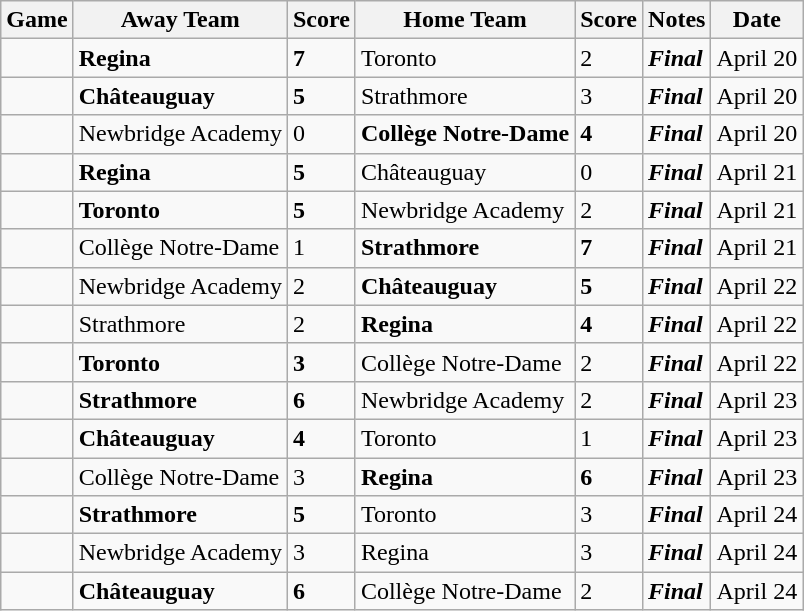<table class="wikitable">
<tr>
<th>Game</th>
<th>Away Team</th>
<th>Score</th>
<th>Home Team</th>
<th>Score</th>
<th>Notes</th>
<th>Date</th>
</tr>
<tr>
<td></td>
<td><strong>Regina</strong></td>
<td><strong>7</strong></td>
<td>Toronto</td>
<td>2</td>
<td><strong><em>Final</em></strong></td>
<td>April 20</td>
</tr>
<tr>
<td></td>
<td><strong>Châteauguay</strong></td>
<td><strong>5</strong></td>
<td>Strathmore</td>
<td>3</td>
<td><strong><em>Final</em></strong></td>
<td>April 20</td>
</tr>
<tr>
<td></td>
<td>Newbridge Academy</td>
<td>0</td>
<td><strong>Collège Notre-Dame</strong></td>
<td><strong>4</strong></td>
<td><strong><em>Final</em></strong></td>
<td>April 20</td>
</tr>
<tr>
<td></td>
<td><strong>Regina </strong></td>
<td><strong>5</strong></td>
<td>Châteauguay</td>
<td>0</td>
<td><strong><em>Final</em></strong></td>
<td>April 21</td>
</tr>
<tr>
<td></td>
<td><strong>Toronto</strong></td>
<td><strong>5</strong></td>
<td>Newbridge Academy</td>
<td>2</td>
<td><strong><em>Final</em></strong></td>
<td>April 21</td>
</tr>
<tr>
<td></td>
<td>Collège Notre-Dame</td>
<td>1</td>
<td><strong>Strathmore</strong></td>
<td><strong>7</strong></td>
<td><strong><em>Final</em></strong></td>
<td>April 21</td>
</tr>
<tr>
<td></td>
<td>Newbridge Academy</td>
<td>2</td>
<td><strong>Châteauguay</strong></td>
<td><strong>5</strong></td>
<td><strong><em>Final</em></strong></td>
<td>April 22</td>
</tr>
<tr>
<td></td>
<td>Strathmore</td>
<td>2</td>
<td><strong>Regina</strong></td>
<td><strong>4</strong></td>
<td><strong><em>Final</em></strong></td>
<td>April 22</td>
</tr>
<tr>
<td></td>
<td><strong>Toronto</strong></td>
<td><strong>3</strong></td>
<td>Collège Notre-Dame</td>
<td>2</td>
<td><strong><em>Final</em></strong></td>
<td>April 22</td>
</tr>
<tr>
<td></td>
<td><strong>Strathmore</strong></td>
<td><strong>6</strong></td>
<td>Newbridge Academy</td>
<td>2</td>
<td><strong><em>Final</em></strong></td>
<td>April 23</td>
</tr>
<tr>
<td></td>
<td><strong>Châteauguay</strong></td>
<td><strong>4</strong></td>
<td>Toronto</td>
<td>1</td>
<td><strong><em>Final</em></strong></td>
<td>April 23</td>
</tr>
<tr>
<td></td>
<td>Collège Notre-Dame</td>
<td>3</td>
<td><strong>Regina</strong></td>
<td><strong>6</strong></td>
<td><strong><em>Final</em></strong></td>
<td>April 23</td>
</tr>
<tr>
<td></td>
<td><strong>Strathmore</strong></td>
<td><strong>5</strong></td>
<td>Toronto</td>
<td>3</td>
<td><strong><em>Final</em></strong></td>
<td>April 24</td>
</tr>
<tr>
<td></td>
<td>Newbridge Academy</td>
<td>3</td>
<td>Regina</td>
<td>3</td>
<td><strong><em>Final</em></strong></td>
<td>April 24</td>
</tr>
<tr>
<td></td>
<td><strong>Châteauguay</strong></td>
<td><strong>6</strong></td>
<td>Collège Notre-Dame</td>
<td>2</td>
<td><strong><em>Final</em></strong></td>
<td>April 24</td>
</tr>
</table>
